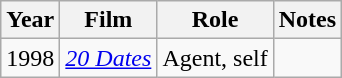<table class="wikitable">
<tr>
<th>Year</th>
<th>Film</th>
<th>Role</th>
<th>Notes</th>
</tr>
<tr>
<td>1998</td>
<td><em><a href='#'>20 Dates</a></em></td>
<td>Agent, self</td>
<td style="text-align:center;"></td>
</tr>
</table>
